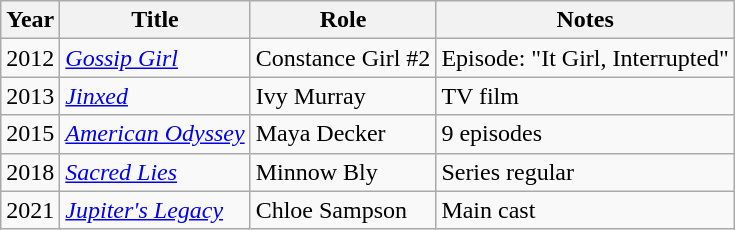<table class="wikitable sortable">
<tr>
<th>Year</th>
<th>Title</th>
<th>Role</th>
<th>Notes</th>
</tr>
<tr>
<td>2012</td>
<td><em><a href='#'>Gossip Girl</a></em></td>
<td>Constance Girl #2</td>
<td>Episode: "It Girl, Interrupted"</td>
</tr>
<tr>
<td>2013</td>
<td><em><a href='#'>Jinxed</a></em></td>
<td>Ivy Murray</td>
<td>TV film</td>
</tr>
<tr>
<td>2015</td>
<td><em><a href='#'>American Odyssey</a></em></td>
<td>Maya Decker</td>
<td>9 episodes</td>
</tr>
<tr>
<td>2018</td>
<td><em><a href='#'>Sacred Lies</a></em></td>
<td>Minnow Bly</td>
<td>Series regular</td>
</tr>
<tr>
<td>2021</td>
<td><em><a href='#'>Jupiter's Legacy</a></em></td>
<td>Chloe Sampson</td>
<td>Main cast</td>
</tr>
</table>
